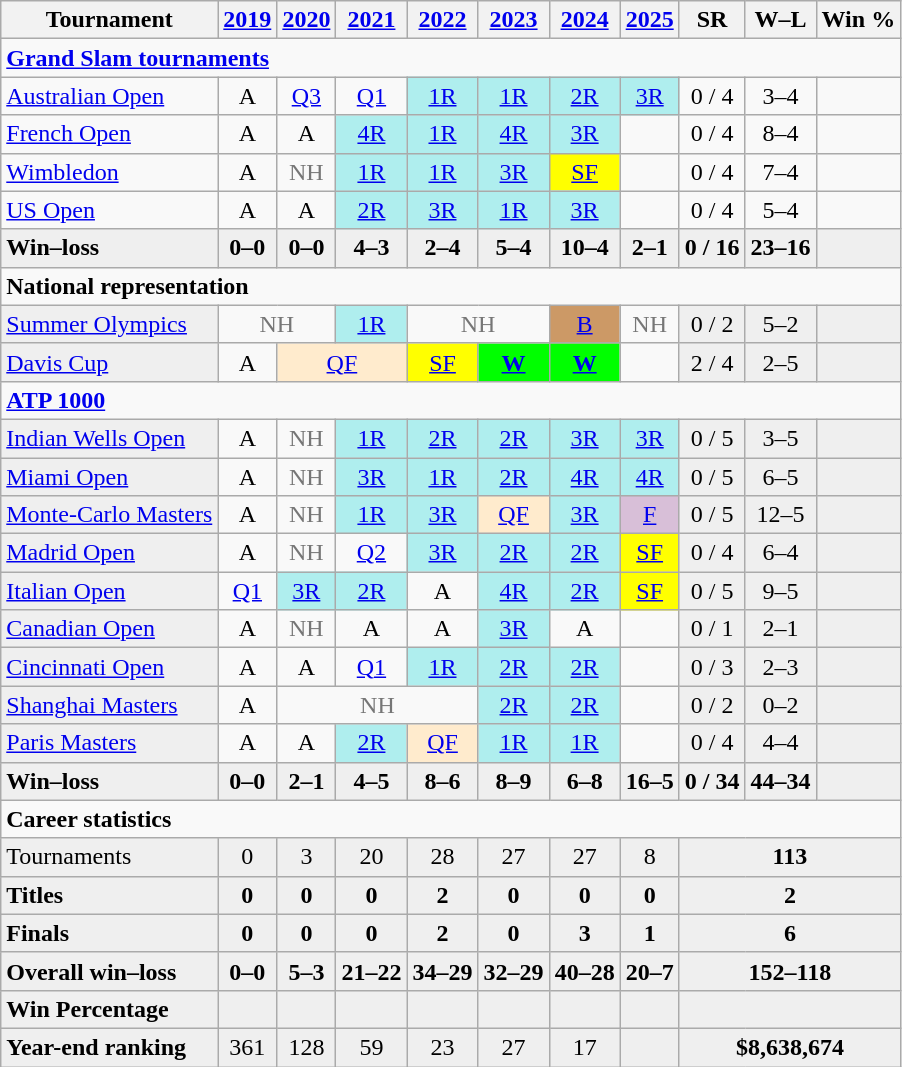<table class=wikitable style=text-align:center>
<tr>
<th>Tournament</th>
<th><a href='#'>2019</a></th>
<th><a href='#'>2020</a></th>
<th><a href='#'>2021</a></th>
<th><a href='#'>2022</a></th>
<th><a href='#'>2023</a></th>
<th><a href='#'>2024</a></th>
<th><a href='#'>2025</a></th>
<th>SR</th>
<th>W–L</th>
<th>Win %</th>
</tr>
<tr>
<td colspan="11" style="text-align:left"><a href='#'><strong>Grand Slam tournaments</strong></a></td>
</tr>
<tr>
<td align=left><a href='#'>Australian Open</a></td>
<td>A</td>
<td><a href='#'>Q3</a></td>
<td><a href='#'>Q1</a></td>
<td style=background:#afeeee><a href='#'>1R</a></td>
<td style=background:#afeeee><a href='#'>1R</a></td>
<td style=background:#afeeee><a href='#'>2R</a></td>
<td style=background:#afeeee><a href='#'>3R</a></td>
<td>0 / 4</td>
<td>3–4</td>
<td></td>
</tr>
<tr>
<td align=left><a href='#'>French Open</a></td>
<td>A</td>
<td>A</td>
<td style=background:#afeeee><a href='#'>4R</a></td>
<td style=background:#afeeee><a href='#'>1R</a></td>
<td style=background:#afeeee><a href='#'>4R</a></td>
<td style=background:#afeeee><a href='#'>3R</a></td>
<td></td>
<td>0 / 4</td>
<td>8–4</td>
<td></td>
</tr>
<tr>
<td align=left><a href='#'>Wimbledon</a></td>
<td>A</td>
<td style=color:#767676>NH</td>
<td style=background:#afeeee><a href='#'>1R</a></td>
<td style=background:#afeeee><a href='#'>1R</a></td>
<td style=background:#afeeee><a href='#'>3R</a></td>
<td style=background:yellow><a href='#'>SF</a></td>
<td></td>
<td>0 / 4</td>
<td>7–4</td>
<td></td>
</tr>
<tr>
<td align=left><a href='#'>US Open</a></td>
<td>A</td>
<td>A</td>
<td style=background:#afeeee><a href='#'>2R</a></td>
<td style=background:#afeeee><a href='#'>3R</a></td>
<td style=background:#afeeee><a href='#'>1R</a></td>
<td style=background:#afeeee><a href='#'>3R</a></td>
<td></td>
<td>0 / 4</td>
<td>5–4</td>
<td></td>
</tr>
<tr style=font-weight:bold;background:#efefef>
<td style=text-align:left>Win–loss</td>
<td>0–0</td>
<td>0–0</td>
<td>4–3</td>
<td>2–4</td>
<td>5–4</td>
<td>10–4</td>
<td>2–1</td>
<td>0 / 16</td>
<td>23–16</td>
<td></td>
</tr>
<tr>
<td colspan="11" style=text-align:left><strong>National representation</strong></td>
</tr>
<tr>
<td bgcolor=efefef align=left><a href='#'>Summer Olympics</a></td>
<td colspan=2 style=color:#767676>NH</td>
<td style=background:#afeeee><a href='#'>1R</a></td>
<td colspan=2 style=color:#767676>NH</td>
<td bgcolor= cc9966><a href='#'>B</a></td>
<td style=color:#767676>NH</td>
<td bgcolor=efefef>0 / 2</td>
<td bgcolor=efefef>5–2</td>
<td bgcolor=efefef></td>
</tr>
<tr>
<td bgcolor=efefef align=left><a href='#'>Davis Cup</a></td>
<td>A</td>
<td colspan=2 bgcolor=ffebcd><a href='#'>QF</a></td>
<td style=background:yellow><a href='#'>SF</a></td>
<td style=background:lime><a href='#'><strong>W</strong></a></td>
<td style=background:lime><a href='#'><strong>W</strong></a></td>
<td></td>
<td bgcolor=efefef>2 / 4</td>
<td bgcolor=efefef>2–5</td>
<td bgcolor=efefef></td>
</tr>
<tr>
<td colspan="11" style="text-align:left"><strong><a href='#'>ATP 1000</a></strong></td>
</tr>
<tr>
<td bgcolor=efefef align=left><a href='#'>Indian Wells Open</a></td>
<td>A</td>
<td style=color:#767676>NH</td>
<td style=background:#afeeee><a href='#'>1R</a></td>
<td style=background:#afeeee><a href='#'>2R</a></td>
<td style=background:#afeeee><a href='#'>2R</a></td>
<td style=background:#afeeee><a href='#'>3R</a></td>
<td style=background:#afeeee><a href='#'>3R</a></td>
<td bgcolor=efefef>0 / 5</td>
<td bgcolor=efefef>3–5</td>
<td bgcolor=efefef></td>
</tr>
<tr>
<td bgcolor=efefef align=left><a href='#'>Miami Open</a></td>
<td>A</td>
<td style=color:#767676>NH</td>
<td style=background:#afeeee><a href='#'>3R</a></td>
<td style=background:#afeeee><a href='#'>1R</a></td>
<td style=background:#afeeee><a href='#'>2R</a></td>
<td style=background:#afeeee><a href='#'>4R</a></td>
<td style=background:#afeeee><a href='#'>4R</a></td>
<td bgcolor=efefef>0 / 5</td>
<td bgcolor=efefef>6–5</td>
<td bgcolor=efefef></td>
</tr>
<tr>
<td bgcolor=efefef align=left><a href='#'>Monte-Carlo Masters</a></td>
<td>A</td>
<td style=color:#767676>NH</td>
<td style=background:#afeeee><a href='#'>1R</a></td>
<td style=background:#afeeee><a href='#'>3R</a></td>
<td style=background:#ffebcd><a href='#'>QF</a></td>
<td style=background:#afeeee><a href='#'>3R</a></td>
<td style=background:thistle><a href='#'>F</a></td>
<td bgcolor=efefef>0 / 5</td>
<td bgcolor=efefef>12–5</td>
<td bgcolor=efefef></td>
</tr>
<tr>
<td bgcolor=efefef align=left><a href='#'>Madrid Open</a></td>
<td>A</td>
<td style=color:#767676>NH</td>
<td><a href='#'>Q2</a></td>
<td style=background:#afeeee><a href='#'>3R</a></td>
<td style=background:#afeeee><a href='#'>2R</a></td>
<td style=background:#afeeee><a href='#'>2R</a></td>
<td style=background:yellow><a href='#'>SF</a></td>
<td bgcolor=efefef>0 / 4</td>
<td bgcolor=efefef>6–4</td>
<td bgcolor=efefef></td>
</tr>
<tr>
<td bgcolor=efefef align=left><a href='#'>Italian Open</a></td>
<td><a href='#'>Q1</a></td>
<td style=background:#afeeee><a href='#'>3R</a></td>
<td style=background:#afeeee><a href='#'>2R</a></td>
<td>A</td>
<td style=background:#afeeee><a href='#'>4R</a></td>
<td style=background:#afeeee><a href='#'>2R</a></td>
<td style=background:yellow><a href='#'>SF</a></td>
<td bgcolor=efefef>0 / 5</td>
<td bgcolor=efefef>9–5</td>
<td bgcolor=efefef></td>
</tr>
<tr>
<td bgcolor=efefef align=left><a href='#'>Canadian Open</a></td>
<td>A</td>
<td style=color:#767676>NH</td>
<td>A</td>
<td>A</td>
<td style=background:#afeeee><a href='#'>3R</a></td>
<td>A</td>
<td></td>
<td bgcolor=efefef>0 / 1</td>
<td bgcolor=efefef>2–1</td>
<td bgcolor=efefef></td>
</tr>
<tr>
<td bgcolor=efefef align=left><a href='#'>Cincinnati Open</a></td>
<td>A</td>
<td>A</td>
<td><a href='#'>Q1</a></td>
<td style=background:#afeeee><a href='#'>1R</a></td>
<td style=background:#afeeee><a href='#'>2R</a></td>
<td style=background:#afeeee><a href='#'>2R</a></td>
<td></td>
<td bgcolor=efefef>0 / 3</td>
<td bgcolor=efefef>2–3</td>
<td bgcolor=efefef></td>
</tr>
<tr>
<td bgcolor=efefef align=left><a href='#'>Shanghai Masters</a></td>
<td>A</td>
<td colspan=3 style=color:#767676>NH</td>
<td style=background:#afeeee><a href='#'>2R</a></td>
<td style=background:#afeeee><a href='#'>2R</a></td>
<td></td>
<td bgcolor=efefef>0 / 2</td>
<td bgcolor=efefef>0–2</td>
<td bgcolor=efefef></td>
</tr>
<tr>
<td bgcolor=efefef align=left><a href='#'>Paris Masters</a></td>
<td>A</td>
<td>A</td>
<td style=background:#afeeee><a href='#'>2R</a></td>
<td style=background:#ffebcd><a href='#'>QF</a></td>
<td style=background:#afeeee><a href='#'>1R</a></td>
<td style=background:#afeeee><a href='#'>1R</a></td>
<td></td>
<td bgcolor=efefef>0 / 4</td>
<td bgcolor=efefef>4–4</td>
<td bgcolor=efefef></td>
</tr>
<tr style=font-weight:bold;background:#efefef>
<td style=text-align:left>Win–loss</td>
<td>0–0</td>
<td>2–1</td>
<td>4–5</td>
<td>8–6</td>
<td>8–9</td>
<td>6–8</td>
<td>16–5</td>
<td>0 / 34</td>
<td>44–34</td>
<td></td>
</tr>
<tr>
<td colspan="11" style="text-align:left"><strong>Career statistics</strong></td>
</tr>
<tr style=background:#efefef>
<td style=text-align:left>Tournaments</td>
<td>0</td>
<td>3</td>
<td>20</td>
<td>28</td>
<td>27</td>
<td>27</td>
<td>8</td>
<td colspan="3"><strong>113</strong></td>
</tr>
<tr style=font-weight:bold;background:#efefef>
<td style=text-align:left>Titles</td>
<td>0</td>
<td>0</td>
<td>0</td>
<td>2</td>
<td>0</td>
<td>0</td>
<td>0</td>
<td colspan=3>2</td>
</tr>
<tr style=font-weight:bold;background:#efefef>
<td style=text-align:left>Finals</td>
<td>0</td>
<td>0</td>
<td>0</td>
<td>2</td>
<td>0</td>
<td>3</td>
<td>1</td>
<td colspan=3>6</td>
</tr>
<tr style=font-weight:bold;background:#efefef>
<td style=text-align:left>Overall win–loss</td>
<td>0–0</td>
<td>5–3</td>
<td>21–22</td>
<td>34–29</td>
<td>32–29</td>
<td>40–28</td>
<td>20–7</td>
<td colspan="3">152–118</td>
</tr>
<tr style=font-weight:bold;background:#efefef>
<td style=text-align:left>Win Percentage</td>
<td></td>
<td></td>
<td></td>
<td></td>
<td></td>
<td></td>
<td></td>
<td colspan="3"></td>
</tr>
<tr style=background:#efefef>
<td align=left><strong>Year-end ranking</strong></td>
<td>361</td>
<td>128</td>
<td>59</td>
<td>23</td>
<td>27</td>
<td>17</td>
<td></td>
<td colspan="3"><strong>$8,638,674</strong></td>
</tr>
</table>
